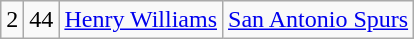<table class="wikitable">
<tr style="text-align:center;" bgcolor="">
<td>2</td>
<td>44</td>
<td><a href='#'>Henry Williams</a></td>
<td><a href='#'>San Antonio Spurs</a></td>
</tr>
</table>
